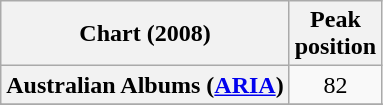<table class="wikitable sortable plainrowheaders" style="text-align:center">
<tr>
<th scope="col">Chart (2008)</th>
<th scope="col">Peak<br> position</th>
</tr>
<tr>
<th scope="row">Australian Albums (<a href='#'>ARIA</a>)</th>
<td>82</td>
</tr>
<tr>
</tr>
<tr>
</tr>
<tr>
</tr>
<tr>
</tr>
<tr>
</tr>
<tr>
</tr>
<tr>
</tr>
<tr>
</tr>
<tr>
</tr>
<tr>
</tr>
<tr>
</tr>
<tr>
</tr>
<tr>
</tr>
<tr>
</tr>
<tr>
</tr>
<tr>
</tr>
<tr>
</tr>
<tr>
</tr>
<tr>
</tr>
</table>
